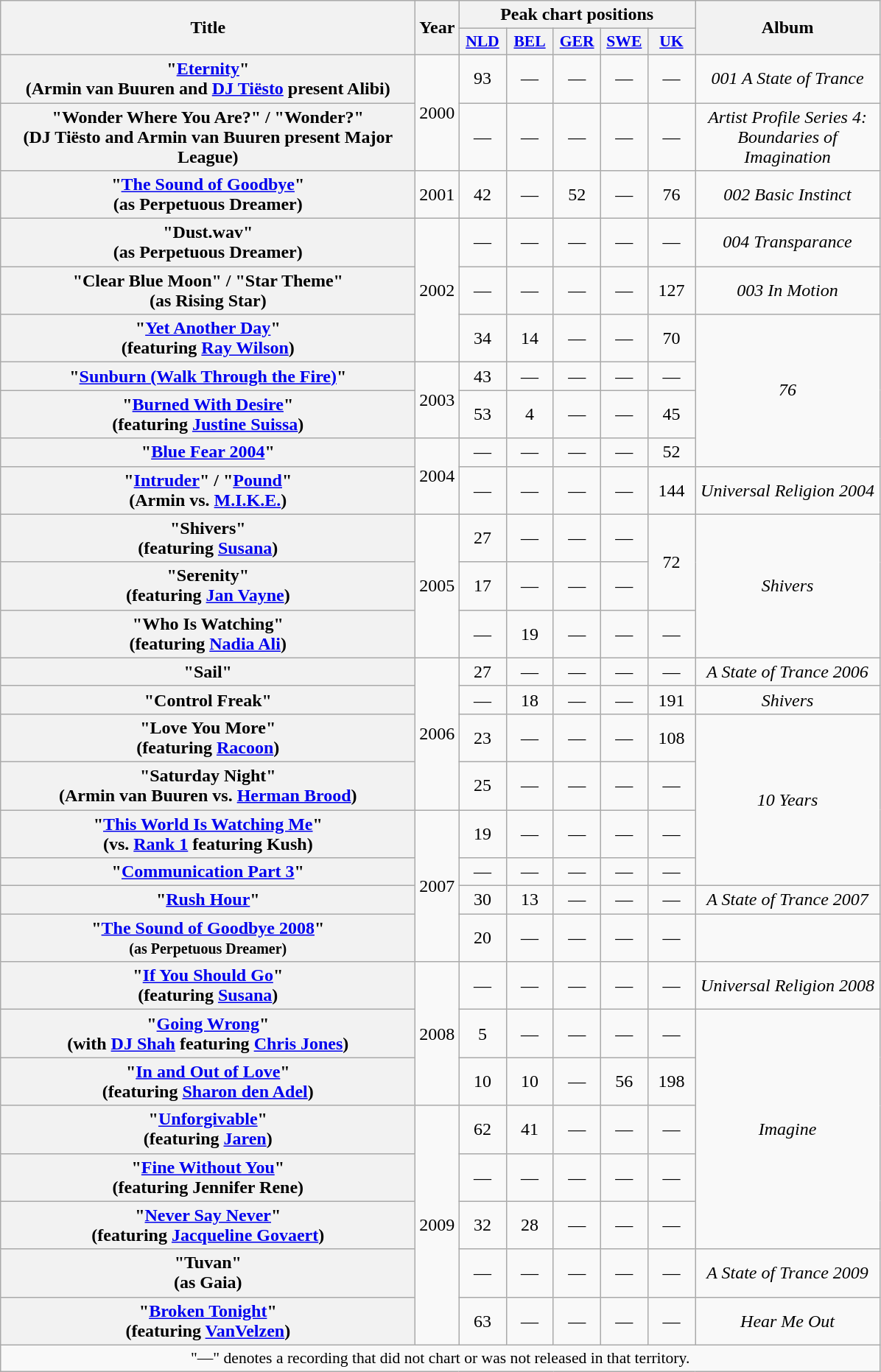<table class="wikitable plainrowheaders" style="text-align:center;" border="1">
<tr>
<th scope="col" rowspan="2" style="width:23em;">Title</th>
<th scope="col" rowspan="2" style="width:1em;">Year</th>
<th scope="col" colspan="5">Peak chart positions</th>
<th scope="col" rowspan="2" style="width:10em;">Album</th>
</tr>
<tr>
<th scope="col" style="width:2.5em;font-size:90%;"><a href='#'>NLD</a><br></th>
<th scope="col" style="width:2.5em;font-size:90%;"><a href='#'>BEL</a><br></th>
<th scope="col" style="width:2.5em;font-size:90%;"><a href='#'>GER</a><br></th>
<th scope="col" style="width:2.5em;font-size:90%;"><a href='#'>SWE</a><br></th>
<th scope="col" style="width:2.5em;font-size:90%;"><a href='#'>UK</a><br></th>
</tr>
<tr>
<th scope="row">"<a href='#'>Eternity</a>"<br><span>(Armin van Buuren and <a href='#'>DJ Tiësto</a> present Alibi)</span></th>
<td rowspan="2">2000</td>
<td>93</td>
<td>—</td>
<td>—</td>
<td>—</td>
<td>—</td>
<td><em>001 A State of Trance</em></td>
</tr>
<tr>
<th scope="row">"Wonder Where You Are?" / "Wonder?" <br><span>(DJ Tiësto and Armin van Buuren present Major League)</span></th>
<td>—</td>
<td>—</td>
<td>—</td>
<td>—</td>
<td>—</td>
<td><em>Artist Profile Series 4: Boundaries of Imagination</em></td>
</tr>
<tr>
<th scope="row">"<a href='#'>The Sound of Goodbye</a>" <br><span>(as Perpetuous Dreamer)</span></th>
<td>2001</td>
<td>42</td>
<td>—</td>
<td>52</td>
<td>—</td>
<td>76</td>
<td><em>002 Basic Instinct</em></td>
</tr>
<tr>
<th scope="row">"Dust.wav" <br><span>(as Perpetuous Dreamer)</span></th>
<td rowspan="3">2002</td>
<td>—</td>
<td>—</td>
<td>—</td>
<td>—</td>
<td>—</td>
<td><em>004 Transparance</em></td>
</tr>
<tr>
<th scope="row">"Clear Blue Moon" / "Star Theme" <br><span>(as Rising Star)</span></th>
<td>—</td>
<td>—</td>
<td>—</td>
<td>—</td>
<td>127</td>
<td><em>003 In Motion</em></td>
</tr>
<tr>
<th scope="row">"<a href='#'>Yet Another Day</a>"<br><span>(featuring <a href='#'>Ray Wilson</a>)</span></th>
<td>34</td>
<td>14</td>
<td>—</td>
<td>—</td>
<td>70</td>
<td rowspan="4"><em>76</em></td>
</tr>
<tr>
<th scope="row">"<a href='#'>Sunburn (Walk Through the Fire)</a>"</th>
<td rowspan="2">2003</td>
<td>43</td>
<td>—</td>
<td>—</td>
<td>—</td>
<td>—</td>
</tr>
<tr>
<th scope="row">"<a href='#'>Burned With Desire</a>"<br><span>(featuring <a href='#'>Justine Suissa</a>)</span></th>
<td>53</td>
<td>4</td>
<td>—</td>
<td>—</td>
<td>45</td>
</tr>
<tr>
<th scope="row">"<a href='#'>Blue Fear 2004</a>"</th>
<td rowspan="2">2004</td>
<td>—</td>
<td>—</td>
<td>—</td>
<td>—</td>
<td>52</td>
</tr>
<tr>
<th scope="row">"<a href='#'>Intruder</a>" / "<a href='#'>Pound</a>"<br><span>(Armin vs. <a href='#'>M.I.K.E.</a>)</span></th>
<td>—</td>
<td>—</td>
<td>—</td>
<td>—</td>
<td>144</td>
<td><em>Universal Religion 2004</em></td>
</tr>
<tr>
<th scope="row">"Shivers" <br><span>(featuring <a href='#'>Susana</a>)</span></th>
<td rowspan="3">2005</td>
<td>27</td>
<td>—</td>
<td>—</td>
<td>—</td>
<td rowspan="2">72</td>
<td rowspan="3"><em>Shivers</em></td>
</tr>
<tr>
<th scope="row">"Serenity" <br><span>(featuring <a href='#'>Jan Vayne</a>)</span></th>
<td>17</td>
<td>—</td>
<td>—</td>
<td>—</td>
</tr>
<tr>
<th scope="row">"Who Is Watching" <br><span>(featuring <a href='#'>Nadia Ali</a>)</span></th>
<td>—</td>
<td>19</td>
<td>—</td>
<td>—</td>
<td>—</td>
</tr>
<tr>
<th scope="row">"Sail"</th>
<td rowspan="4">2006</td>
<td>27</td>
<td>—</td>
<td>—</td>
<td>—</td>
<td>—</td>
<td><em>A State of Trance 2006</em></td>
</tr>
<tr>
<th scope="row">"Control Freak"</th>
<td>—</td>
<td>18</td>
<td>—</td>
<td>—</td>
<td>191</td>
<td><em>Shivers</em></td>
</tr>
<tr>
<th scope="row">"Love You More" <br><span>(featuring <a href='#'>Racoon</a>)</span></th>
<td>23</td>
<td>—</td>
<td>—</td>
<td>—</td>
<td>108</td>
<td rowspan="4"><em>10 Years</em></td>
</tr>
<tr>
<th scope="row">"Saturday Night" <br><span>(Armin van Buuren vs. <a href='#'>Herman Brood</a>)</span></th>
<td>25</td>
<td>—</td>
<td>—</td>
<td>—</td>
<td>—</td>
</tr>
<tr>
<th scope="row">"<a href='#'>This World Is Watching Me</a>"<br><span>(vs. <a href='#'>Rank 1</a> featuring Kush)</span></th>
<td rowspan="4">2007</td>
<td>19</td>
<td>—</td>
<td>—</td>
<td>—</td>
<td>—</td>
</tr>
<tr>
<th scope="row">"<a href='#'>Communication Part 3</a>"</th>
<td>—</td>
<td>—</td>
<td>—</td>
<td>—</td>
<td>—</td>
</tr>
<tr>
<th scope="row">"<a href='#'>Rush Hour</a>"</th>
<td>30</td>
<td>13</td>
<td>—</td>
<td>—</td>
<td>—</td>
<td><em>A State of Trance 2007</em></td>
</tr>
<tr>
<th scope="row">"<a href='#'>The Sound of Goodbye 2008</a>"<br><small>(as Perpetuous Dreamer)</small></th>
<td>20</td>
<td>—</td>
<td>—</td>
<td>—</td>
<td>—</td>
<td></td>
</tr>
<tr>
<th scope="row">"<a href='#'>If You Should Go</a>"<br><span>(featuring <a href='#'>Susana</a>)</span></th>
<td rowspan="3">2008</td>
<td>—</td>
<td>—</td>
<td>—</td>
<td>—</td>
<td>—</td>
<td><em>Universal Religion 2008</em></td>
</tr>
<tr>
<th scope="row">"<a href='#'>Going Wrong</a>"<br><span>(with <a href='#'>DJ Shah</a> featuring <a href='#'>Chris Jones</a>)</span></th>
<td>5</td>
<td>—</td>
<td>—</td>
<td>—</td>
<td>—</td>
<td rowspan="5"><em>Imagine</em></td>
</tr>
<tr>
<th scope="row">"<a href='#'>In and Out of Love</a>"<br><span>(featuring <a href='#'>Sharon den Adel</a>)</span></th>
<td>10</td>
<td>10</td>
<td>—</td>
<td>56</td>
<td>198</td>
</tr>
<tr>
<th scope="row">"<a href='#'>Unforgivable</a>"<br><span>(featuring <a href='#'>Jaren</a>)</span></th>
<td rowspan="5">2009</td>
<td>62</td>
<td>41</td>
<td>—</td>
<td>—</td>
<td>—</td>
</tr>
<tr>
<th scope="row">"<a href='#'>Fine Without You</a>"<br><span>(featuring Jennifer Rene)</span></th>
<td>—</td>
<td>—</td>
<td>—</td>
<td>—</td>
<td>—</td>
</tr>
<tr>
<th scope="row">"<a href='#'>Never Say Never</a>"<br><span>(featuring <a href='#'>Jacqueline Govaert</a>)</span></th>
<td>32</td>
<td>28</td>
<td>—</td>
<td>—</td>
<td>—</td>
</tr>
<tr>
<th scope="row">"Tuvan" <br><span>(as Gaia)</span></th>
<td>—</td>
<td>—</td>
<td>—</td>
<td>—</td>
<td>—</td>
<td><em>A State of Trance 2009</em></td>
</tr>
<tr>
<th scope="row">"<a href='#'>Broken Tonight</a>"<br><span>(featuring <a href='#'>VanVelzen</a>)</span></th>
<td>63</td>
<td>—</td>
<td>—</td>
<td>—</td>
<td>—</td>
<td><em>Hear Me Out</em></td>
</tr>
<tr>
<td colspan="15" style="font-size:90%">"—" denotes a recording that did not chart or was not released in that territory.</td>
</tr>
</table>
